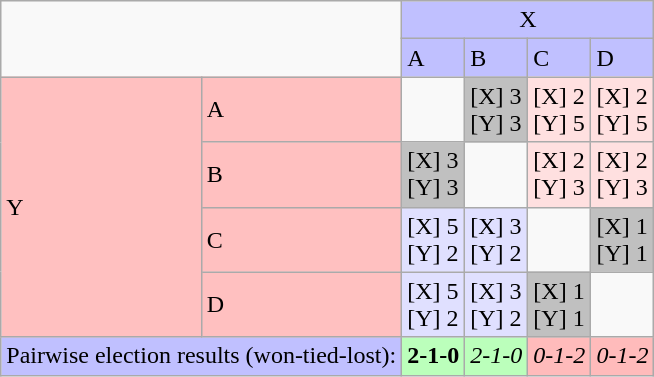<table class=wikitable>
<tr>
<td colspan=2 rowspan=2></td>
<td colspan=4 bgcolor="#c0c0ff" align=center>X</td>
</tr>
<tr>
<td bgcolor="#c0c0ff">A</td>
<td bgcolor="#c0c0ff">B</td>
<td bgcolor="#c0c0ff">C</td>
<td bgcolor="#c0c0ff">D</td>
</tr>
<tr>
<td bgcolor="#ffc0c0" rowspan=4>Y</td>
<td bgcolor="#ffc0c0">A</td>
<td></td>
<td bgcolor="#c0c0c0">[X] 3 <br>[Y] 3</td>
<td bgcolor="#ffe0e0">[X] 2 <br>[Y] 5</td>
<td bgcolor="#ffe0e0">[X] 2 <br>[Y] 5</td>
</tr>
<tr>
<td bgcolor="#ffc0c0">B</td>
<td bgcolor="#c0c0c0">[X] 3 <br>[Y] 3</td>
<td></td>
<td bgcolor="#ffe0e0">[X] 2 <br>[Y] 3</td>
<td bgcolor="#ffe0e0">[X] 2 <br>[Y] 3</td>
</tr>
<tr>
<td bgcolor="#ffc0c0">C</td>
<td bgcolor="#e0e0ff">[X] 5 <br>[Y] 2</td>
<td bgcolor="#e0e0ff">[X] 3 <br>[Y] 2</td>
<td></td>
<td bgcolor="#c0c0c0">[X] 1 <br>[Y] 1</td>
</tr>
<tr>
<td bgcolor="#ffc0c0">D</td>
<td bgcolor="#e0e0ff">[X] 5 <br>[Y] 2</td>
<td bgcolor="#e0e0ff">[X] 3 <br>[Y] 2</td>
<td bgcolor="#c0c0c0">[X] 1 <br>[Y] 1</td>
<td></td>
</tr>
<tr>
<td colspan=2 bgcolor="#c0c0ff">Pairwise election results (won-tied-lost):</td>
<td bgcolor=#bbffbb><strong>2-1-0</strong></td>
<td bgcolor=#bbffbb><em>2-1-0</em></td>
<td bgcolor=#ffbbbb><em>0-1-2</em></td>
<td bgcolor=#ffbbbb><em>0-1-2</em></td>
</tr>
</table>
